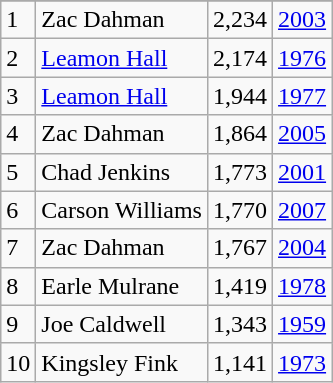<table class="wikitable">
<tr>
</tr>
<tr>
<td>1</td>
<td>Zac Dahman</td>
<td>2,234</td>
<td><a href='#'>2003</a></td>
</tr>
<tr>
<td>2</td>
<td><a href='#'>Leamon Hall</a></td>
<td>2,174</td>
<td><a href='#'>1976</a></td>
</tr>
<tr>
<td>3</td>
<td><a href='#'>Leamon Hall</a></td>
<td>1,944</td>
<td><a href='#'>1977</a></td>
</tr>
<tr>
<td>4</td>
<td>Zac Dahman</td>
<td>1,864</td>
<td><a href='#'>2005</a></td>
</tr>
<tr>
<td>5</td>
<td>Chad Jenkins</td>
<td>1,773</td>
<td><a href='#'>2001</a></td>
</tr>
<tr>
<td>6</td>
<td>Carson Williams</td>
<td>1,770</td>
<td><a href='#'>2007</a></td>
</tr>
<tr>
<td>7</td>
<td>Zac Dahman</td>
<td>1,767</td>
<td><a href='#'>2004</a></td>
</tr>
<tr>
<td>8</td>
<td>Earle Mulrane</td>
<td>1,419</td>
<td><a href='#'>1978</a></td>
</tr>
<tr>
<td>9</td>
<td>Joe Caldwell</td>
<td>1,343</td>
<td><a href='#'>1959</a></td>
</tr>
<tr>
<td>10</td>
<td>Kingsley Fink</td>
<td>1,141</td>
<td><a href='#'>1973</a></td>
</tr>
</table>
